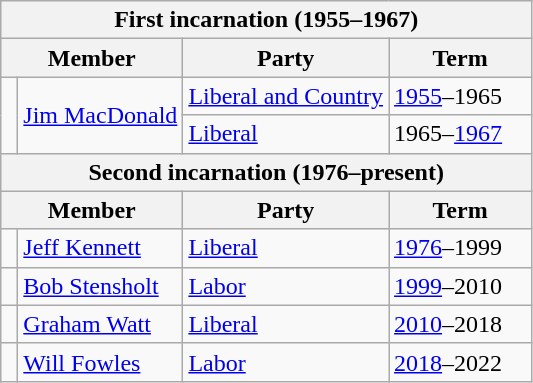<table class="wikitable">
<tr>
<th colspan="4">First incarnation (1955–1967)</th>
</tr>
<tr>
<th colspan="2">Member</th>
<th>Party</th>
<th>Term</th>
</tr>
<tr>
<td rowspan="2" > </td>
<td rowspan="2"><a href='#'>Jim MacDonald</a></td>
<td><a href='#'>Liberal and Country</a></td>
<td><a href='#'>1955</a>–1965    </td>
</tr>
<tr>
<td><a href='#'>Liberal</a></td>
<td>1965–<a href='#'>1967</a></td>
</tr>
<tr>
<th colspan="4">Second incarnation (1976–present)</th>
</tr>
<tr>
<th colspan="2">Member</th>
<th>Party</th>
<th>Term</th>
</tr>
<tr>
<td> </td>
<td><a href='#'>Jeff Kennett</a></td>
<td><a href='#'>Liberal</a>             </td>
<td><a href='#'>1976</a>–1999</td>
</tr>
<tr>
<td> </td>
<td><a href='#'>Bob Stensholt</a>  </td>
<td><a href='#'>Labor</a></td>
<td><a href='#'>1999</a>–2010</td>
</tr>
<tr>
<td> </td>
<td><a href='#'>Graham Watt</a></td>
<td><a href='#'>Liberal</a></td>
<td><a href='#'>2010</a>–2018</td>
</tr>
<tr>
<td> </td>
<td><a href='#'>Will Fowles</a></td>
<td><a href='#'>Labor</a></td>
<td><a href='#'>2018</a>–2022</td>
</tr>
</table>
